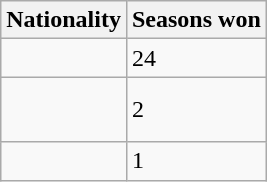<table class=wikitable>
<tr>
<th>Nationality</th>
<th>Seasons won</th>
</tr>
<tr>
<td></td>
<td>24</td>
</tr>
<tr>
<td> <br>  <br> </td>
<td>2</td>
</tr>
<tr>
<td> <br> </td>
<td>1</td>
</tr>
</table>
